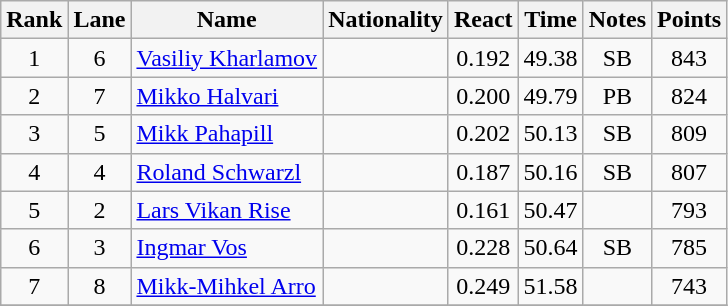<table class="wikitable sortable" style="text-align:center">
<tr>
<th>Rank</th>
<th>Lane</th>
<th>Name</th>
<th>Nationality</th>
<th>React</th>
<th>Time</th>
<th>Notes</th>
<th>Points</th>
</tr>
<tr>
<td>1</td>
<td>6</td>
<td align="left"><a href='#'>Vasiliy Kharlamov</a></td>
<td align=left></td>
<td>0.192</td>
<td>49.38</td>
<td>SB</td>
<td>843</td>
</tr>
<tr>
<td>2</td>
<td>7</td>
<td align="left"><a href='#'>Mikko Halvari</a></td>
<td align=left></td>
<td>0.200</td>
<td>49.79</td>
<td>PB</td>
<td>824</td>
</tr>
<tr>
<td>3</td>
<td>5</td>
<td align="left"><a href='#'>Mikk Pahapill</a></td>
<td align=left></td>
<td>0.202</td>
<td>50.13</td>
<td>SB</td>
<td>809</td>
</tr>
<tr>
<td>4</td>
<td>4</td>
<td align="left"><a href='#'>Roland Schwarzl</a></td>
<td align=left></td>
<td>0.187</td>
<td>50.16</td>
<td>SB</td>
<td>807</td>
</tr>
<tr>
<td>5</td>
<td>2</td>
<td align="left"><a href='#'>Lars Vikan Rise</a></td>
<td align=left></td>
<td>0.161</td>
<td>50.47</td>
<td></td>
<td>793</td>
</tr>
<tr>
<td>6</td>
<td>3</td>
<td align="left"><a href='#'>Ingmar Vos</a></td>
<td align=left></td>
<td>0.228</td>
<td>50.64</td>
<td>SB</td>
<td>785</td>
</tr>
<tr>
<td>7</td>
<td>8</td>
<td align="left"><a href='#'>Mikk-Mihkel Arro</a></td>
<td align=left></td>
<td>0.249</td>
<td>51.58</td>
<td></td>
<td>743</td>
</tr>
<tr>
</tr>
</table>
